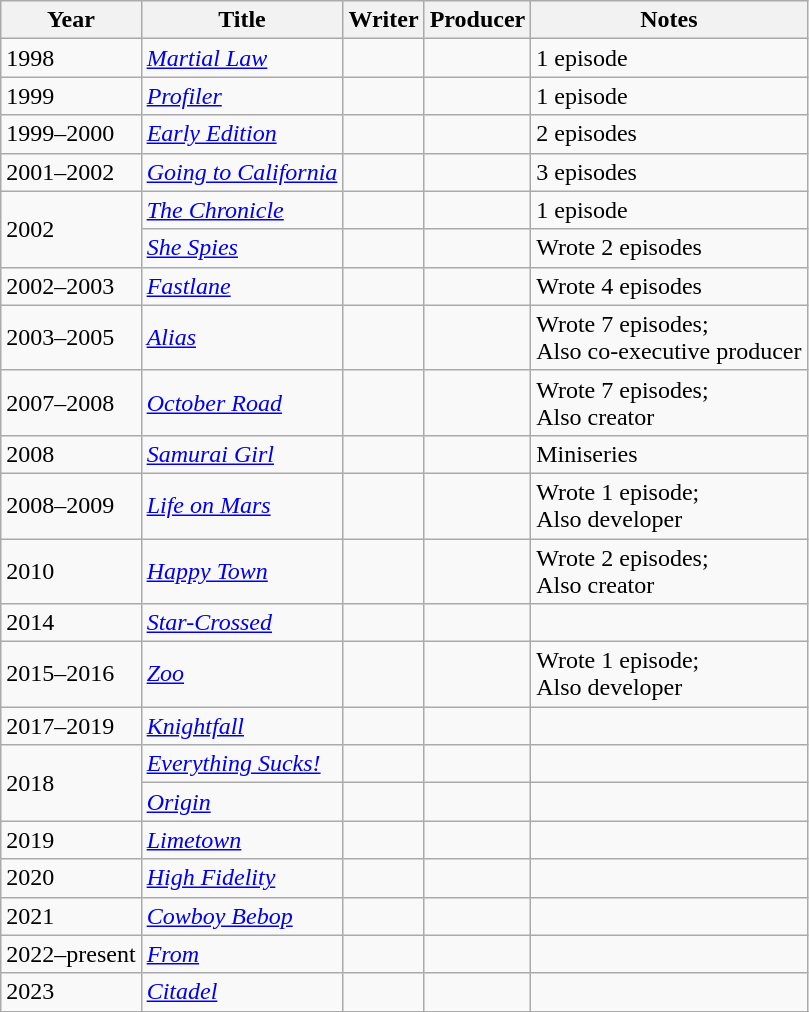<table class="wikitable">
<tr>
<th>Year</th>
<th>Title</th>
<th>Writer</th>
<th>Producer</th>
<th>Notes</th>
</tr>
<tr>
<td>1998</td>
<td><em><a href='#'>Martial Law</a></em></td>
<td></td>
<td></td>
<td>1 episode</td>
</tr>
<tr>
<td>1999</td>
<td><em><a href='#'>Profiler</a></em></td>
<td></td>
<td></td>
<td>1 episode</td>
</tr>
<tr>
<td>1999–2000</td>
<td><em><a href='#'>Early Edition</a></em></td>
<td></td>
<td></td>
<td>2 episodes</td>
</tr>
<tr>
<td>2001–2002</td>
<td><em><a href='#'>Going to California</a></em></td>
<td></td>
<td></td>
<td>3 episodes</td>
</tr>
<tr>
<td rowspan=2>2002</td>
<td><em><a href='#'>The Chronicle</a></em></td>
<td></td>
<td></td>
<td>1 episode</td>
</tr>
<tr>
<td><em><a href='#'>She Spies</a></em></td>
<td></td>
<td></td>
<td>Wrote 2 episodes</td>
</tr>
<tr>
<td>2002–2003</td>
<td><em><a href='#'>Fastlane</a></em></td>
<td></td>
<td></td>
<td>Wrote 4 episodes</td>
</tr>
<tr>
<td>2003–2005</td>
<td><em><a href='#'>Alias</a></em></td>
<td></td>
<td></td>
<td>Wrote 7 episodes;<br>Also co-executive producer</td>
</tr>
<tr>
<td>2007–2008</td>
<td><em><a href='#'>October Road</a></em></td>
<td></td>
<td></td>
<td>Wrote 7 episodes;<br>Also creator</td>
</tr>
<tr>
<td>2008</td>
<td><em><a href='#'>Samurai Girl</a></em></td>
<td></td>
<td></td>
<td>Miniseries</td>
</tr>
<tr>
<td>2008–2009</td>
<td><em><a href='#'>Life on Mars</a></em></td>
<td></td>
<td></td>
<td>Wrote 1 episode;<br>Also developer</td>
</tr>
<tr>
<td>2010</td>
<td><em><a href='#'>Happy Town</a></em></td>
<td></td>
<td></td>
<td>Wrote 2 episodes;<br>Also creator</td>
</tr>
<tr>
<td>2014</td>
<td><em><a href='#'>Star-Crossed</a></em></td>
<td></td>
<td></td>
<td></td>
</tr>
<tr>
<td>2015–2016</td>
<td><em><a href='#'>Zoo</a></em></td>
<td></td>
<td></td>
<td>Wrote 1 episode;<br>Also developer</td>
</tr>
<tr>
<td>2017–2019</td>
<td><em><a href='#'>Knightfall</a></em></td>
<td></td>
<td></td>
<td></td>
</tr>
<tr>
<td rowspan=2>2018</td>
<td><em><a href='#'>Everything Sucks!</a></em></td>
<td></td>
<td></td>
<td></td>
</tr>
<tr>
<td><em><a href='#'>Origin</a></em></td>
<td></td>
<td></td>
<td></td>
</tr>
<tr>
<td>2019</td>
<td><em><a href='#'>Limetown</a></em></td>
<td></td>
<td></td>
<td></td>
</tr>
<tr>
<td>2020</td>
<td><em><a href='#'>High Fidelity</a></em></td>
<td></td>
<td></td>
<td></td>
</tr>
<tr>
<td>2021</td>
<td><em><a href='#'>Cowboy Bebop</a></em></td>
<td></td>
<td></td>
<td></td>
</tr>
<tr>
<td>2022–present</td>
<td><em><a href='#'>From</a></em></td>
<td></td>
<td></td>
<td></td>
</tr>
<tr>
<td>2023</td>
<td><em><a href='#'>Citadel</a></em></td>
<td></td>
<td></td>
<td></td>
</tr>
<tr>
</tr>
</table>
